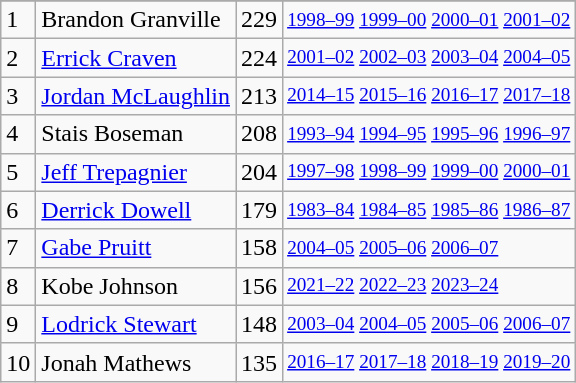<table class="wikitable">
<tr>
</tr>
<tr>
<td>1</td>
<td>Brandon Granville</td>
<td>229</td>
<td style="font-size:80%;"><a href='#'>1998–99</a> <a href='#'>1999–00</a> <a href='#'>2000–01</a> <a href='#'>2001–02</a></td>
</tr>
<tr>
<td>2</td>
<td><a href='#'>Errick Craven</a></td>
<td>224</td>
<td style="font-size:80%;"><a href='#'>2001–02</a> <a href='#'>2002–03</a> <a href='#'>2003–04</a> <a href='#'>2004–05</a></td>
</tr>
<tr>
<td>3</td>
<td><a href='#'>Jordan McLaughlin</a></td>
<td>213</td>
<td style="font-size:80%;"><a href='#'>2014–15</a> <a href='#'>2015–16</a> <a href='#'>2016–17</a> <a href='#'>2017–18</a></td>
</tr>
<tr>
<td>4</td>
<td>Stais Boseman</td>
<td>208</td>
<td style="font-size:80%;"><a href='#'>1993–94</a> <a href='#'>1994–95</a> <a href='#'>1995–96</a> <a href='#'>1996–97</a></td>
</tr>
<tr>
<td>5</td>
<td><a href='#'>Jeff Trepagnier</a></td>
<td>204</td>
<td style="font-size:80%;"><a href='#'>1997–98</a> <a href='#'>1998–99</a> <a href='#'>1999–00</a> <a href='#'>2000–01</a></td>
</tr>
<tr>
<td>6</td>
<td><a href='#'>Derrick Dowell</a></td>
<td>179</td>
<td style="font-size:80%;"><a href='#'>1983–84</a> <a href='#'>1984–85</a> <a href='#'>1985–86</a> <a href='#'>1986–87</a></td>
</tr>
<tr>
<td>7</td>
<td><a href='#'>Gabe Pruitt</a></td>
<td>158</td>
<td style="font-size:80%;"><a href='#'>2004–05</a> <a href='#'>2005–06</a> <a href='#'>2006–07</a></td>
</tr>
<tr>
<td>8</td>
<td>Kobe Johnson</td>
<td>156</td>
<td style="font-size:80%;"><a href='#'>2021–22</a> <a href='#'>2022–23</a> <a href='#'>2023–24</a></td>
</tr>
<tr>
<td>9</td>
<td><a href='#'>Lodrick Stewart</a></td>
<td>148</td>
<td style="font-size:80%;"><a href='#'>2003–04</a> <a href='#'>2004–05</a> <a href='#'>2005–06</a> <a href='#'>2006–07</a></td>
</tr>
<tr>
<td>10</td>
<td>Jonah Mathews</td>
<td>135</td>
<td style="font-size:80%;"><a href='#'>2016–17</a> <a href='#'>2017–18</a> <a href='#'>2018–19</a> <a href='#'>2019–20</a></td>
</tr>
</table>
